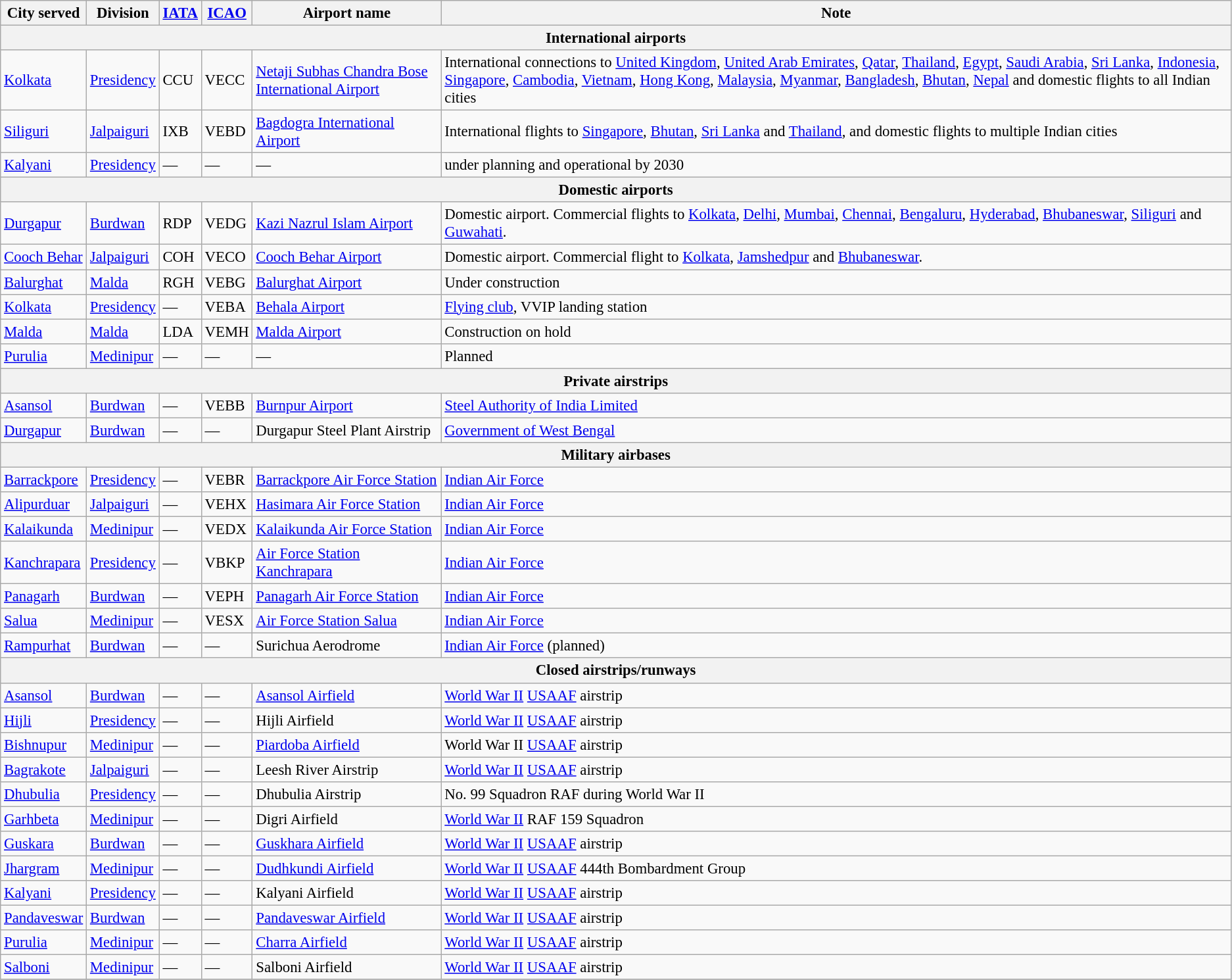<table class="wikitable sortable" style="font-size:95%;">
<tr valign=baseline>
<th>City served</th>
<th>Division</th>
<th><a href='#'>IATA</a></th>
<th><a href='#'>ICAO</a></th>
<th>Airport name</th>
<th>Note</th>
</tr>
<tr>
<th colspan=6; align=center>International airports</th>
</tr>
<tr>
<td><a href='#'>Kolkata</a></td>
<td><a href='#'>Presidency</a></td>
<td>CCU</td>
<td>VECC</td>
<td><a href='#'>Netaji Subhas Chandra Bose International Airport</a></td>
<td>International connections to <a href='#'>United Kingdom</a>, <a href='#'>United Arab Emirates</a>, <a href='#'>Qatar</a>, <a href='#'>Thailand</a>, <a href='#'>Egypt</a>, <a href='#'>Saudi Arabia</a>, <a href='#'>Sri Lanka</a>, <a href='#'>Indonesia</a>, <a href='#'>Singapore</a>, <a href='#'>Cambodia</a>, <a href='#'>Vietnam</a>, <a href='#'>Hong Kong</a>, <a href='#'>Malaysia</a>, <a href='#'>Myanmar</a>, <a href='#'>Bangladesh</a>, <a href='#'>Bhutan</a>, <a href='#'>Nepal</a> and domestic flights to all Indian cities</td>
</tr>
<tr>
<td><a href='#'>Siliguri</a></td>
<td><a href='#'>Jalpaiguri</a></td>
<td>IXB</td>
<td>VEBD</td>
<td><a href='#'>Bagdogra International Airport</a></td>
<td>International flights to <a href='#'>Singapore</a>, <a href='#'>Bhutan</a>, <a href='#'>Sri Lanka</a> and <a href='#'>Thailand</a>, and domestic flights to multiple Indian cities</td>
</tr>
<tr>
<td><a href='#'>Kalyani</a></td>
<td><a href='#'>Presidency</a></td>
<td>—</td>
<td>—</td>
<td>—</td>
<td>under planning and operational by 2030</td>
</tr>
<tr>
<th colspan=6; align=center>Domestic airports</th>
</tr>
<tr>
<td><a href='#'>Durgapur</a></td>
<td><a href='#'>Burdwan</a></td>
<td>RDP</td>
<td>VEDG</td>
<td><a href='#'>Kazi Nazrul Islam Airport</a></td>
<td>Domestic airport. Commercial flights to <a href='#'>Kolkata</a>, <a href='#'>Delhi</a>, <a href='#'>Mumbai</a>, <a href='#'>Chennai</a>, <a href='#'>Bengaluru</a>, <a href='#'>Hyderabad</a>, <a href='#'>Bhubaneswar</a>, <a href='#'>Siliguri</a> and <a href='#'>Guwahati</a>.</td>
</tr>
<tr>
<td><a href='#'>Cooch Behar</a></td>
<td><a href='#'>Jalpaiguri</a></td>
<td>COH</td>
<td>VECO</td>
<td><a href='#'>Cooch Behar Airport</a></td>
<td>Domestic airport. Commercial flight to <a href='#'>Kolkata</a>, <a href='#'>Jamshedpur</a> and <a href='#'>Bhubaneswar</a>.</td>
</tr>
<tr>
<td><a href='#'>Balurghat</a></td>
<td><a href='#'>Malda</a></td>
<td>RGH</td>
<td>VEBG</td>
<td><a href='#'>Balurghat Airport</a></td>
<td>Under construction</td>
</tr>
<tr>
<td><a href='#'>Kolkata</a></td>
<td><a href='#'>Presidency</a></td>
<td>—</td>
<td>VEBA</td>
<td><a href='#'>Behala Airport</a></td>
<td><a href='#'>Flying club</a>, VVIP landing station</td>
</tr>
<tr>
<td><a href='#'>Malda</a></td>
<td><a href='#'>Malda</a></td>
<td>LDA</td>
<td>VEMH</td>
<td><a href='#'>Malda Airport</a></td>
<td>Construction on hold</td>
</tr>
<tr>
<td><a href='#'>Purulia</a></td>
<td><a href='#'>Medinipur</a></td>
<td>—</td>
<td>—</td>
<td>—</td>
<td>Planned</td>
</tr>
<tr>
<th colspan=6; align=center>Private airstrips</th>
</tr>
<tr>
<td><a href='#'>Asansol</a></td>
<td><a href='#'>Burdwan</a></td>
<td>—</td>
<td>VEBB</td>
<td><a href='#'>Burnpur Airport</a></td>
<td><a href='#'>Steel Authority of India Limited</a></td>
</tr>
<tr>
<td><a href='#'>Durgapur</a></td>
<td><a href='#'>Burdwan</a></td>
<td>—</td>
<td>—</td>
<td>Durgapur Steel Plant Airstrip</td>
<td><a href='#'>Government of West Bengal</a></td>
</tr>
<tr>
<th colspan=6; align=center>Military airbases</th>
</tr>
<tr>
<td><a href='#'>Barrackpore</a></td>
<td><a href='#'>Presidency</a></td>
<td>—</td>
<td>VEBR</td>
<td><a href='#'>Barrackpore Air Force Station</a></td>
<td><a href='#'>Indian Air Force</a></td>
</tr>
<tr>
<td><a href='#'>Alipurduar</a></td>
<td><a href='#'>Jalpaiguri</a></td>
<td>—</td>
<td>VEHX</td>
<td><a href='#'>Hasimara Air Force Station</a></td>
<td><a href='#'>Indian Air Force</a></td>
</tr>
<tr>
<td><a href='#'>Kalaikunda</a></td>
<td><a href='#'>Medinipur</a></td>
<td>—</td>
<td>VEDX</td>
<td><a href='#'>Kalaikunda Air Force Station</a></td>
<td><a href='#'>Indian Air Force</a></td>
</tr>
<tr>
<td><a href='#'>Kanchrapara</a></td>
<td><a href='#'>Presidency</a></td>
<td>—</td>
<td>VBKP</td>
<td><a href='#'>Air Force Station Kanchrapara</a></td>
<td><a href='#'>Indian Air Force</a></td>
</tr>
<tr>
<td><a href='#'>Panagarh</a></td>
<td><a href='#'>Burdwan</a></td>
<td>—</td>
<td>VEPH</td>
<td><a href='#'>Panagarh Air Force Station</a></td>
<td><a href='#'>Indian Air Force</a></td>
</tr>
<tr>
<td><a href='#'>Salua</a></td>
<td><a href='#'>Medinipur</a></td>
<td>—</td>
<td>VESX</td>
<td><a href='#'>Air Force Station Salua</a></td>
<td><a href='#'>Indian Air Force</a></td>
</tr>
<tr>
<td><a href='#'>Rampurhat</a></td>
<td><a href='#'>Burdwan</a></td>
<td>—</td>
<td>—</td>
<td>Surichua Aerodrome</td>
<td><a href='#'>Indian Air Force</a> (planned)</td>
</tr>
<tr>
<th colspan=6; align=center>Closed airstrips/runways</th>
</tr>
<tr>
<td><a href='#'>Asansol</a></td>
<td><a href='#'>Burdwan</a></td>
<td>—</td>
<td>—</td>
<td><a href='#'>Asansol Airfield</a></td>
<td><a href='#'>World War II</a> <a href='#'>USAAF</a> airstrip</td>
</tr>
<tr>
<td><a href='#'>Hijli</a></td>
<td><a href='#'>Presidency</a></td>
<td>—</td>
<td>—</td>
<td>Hijli Airfield</td>
<td><a href='#'>World War II</a> <a href='#'>USAAF</a> airstrip</td>
</tr>
<tr>
<td><a href='#'>Bishnupur</a></td>
<td><a href='#'>Medinipur</a></td>
<td>—</td>
<td>—</td>
<td><a href='#'>Piardoba Airfield</a></td>
<td>World War II <a href='#'>USAAF</a> airstrip</td>
</tr>
<tr>
<td><a href='#'>Bagrakote</a></td>
<td><a href='#'>Jalpaiguri</a></td>
<td>—</td>
<td>—</td>
<td>Leesh River Airstrip</td>
<td><a href='#'>World War II</a> <a href='#'>USAAF</a> airstrip</td>
</tr>
<tr>
<td><a href='#'>Dhubulia</a></td>
<td><a href='#'>Presidency</a></td>
<td>—</td>
<td>—</td>
<td>Dhubulia Airstrip</td>
<td>No. 99 Squadron RAF during World War II</td>
</tr>
<tr>
<td><a href='#'>Garhbeta</a></td>
<td><a href='#'>Medinipur</a></td>
<td>—</td>
<td>—</td>
<td>Digri Airfield</td>
<td><a href='#'>World War II</a> RAF 159 Squadron</td>
</tr>
<tr>
<td><a href='#'>Guskara</a></td>
<td><a href='#'>Burdwan</a></td>
<td>—</td>
<td>—</td>
<td><a href='#'>Guskhara Airfield</a></td>
<td><a href='#'>World War II</a> <a href='#'>USAAF</a> airstrip</td>
</tr>
<tr>
<td><a href='#'>Jhargram</a></td>
<td><a href='#'>Medinipur</a></td>
<td>—</td>
<td>—</td>
<td><a href='#'>Dudhkundi Airfield</a></td>
<td><a href='#'>World War II</a> <a href='#'>USAAF</a> 444th Bombardment Group</td>
</tr>
<tr>
<td><a href='#'>Kalyani</a></td>
<td><a href='#'>Presidency</a></td>
<td>—</td>
<td>—</td>
<td>Kalyani Airfield</td>
<td><a href='#'>World War II</a> <a href='#'>USAAF</a> airstrip</td>
</tr>
<tr>
<td><a href='#'>Pandaveswar</a></td>
<td><a href='#'>Burdwan</a></td>
<td>—</td>
<td>—</td>
<td><a href='#'>Pandaveswar Airfield</a></td>
<td><a href='#'>World War II</a> <a href='#'>USAAF</a> airstrip</td>
</tr>
<tr>
<td><a href='#'>Purulia</a></td>
<td><a href='#'>Medinipur</a></td>
<td>—</td>
<td>—</td>
<td><a href='#'>Charra Airfield</a></td>
<td><a href='#'>World War II</a> <a href='#'>USAAF</a> airstrip</td>
</tr>
<tr>
<td><a href='#'>Salboni</a></td>
<td><a href='#'>Medinipur</a></td>
<td>—</td>
<td>—</td>
<td>Salboni Airfield</td>
<td><a href='#'>World War II</a> <a href='#'>USAAF</a> airstrip</td>
</tr>
<tr>
</tr>
</table>
